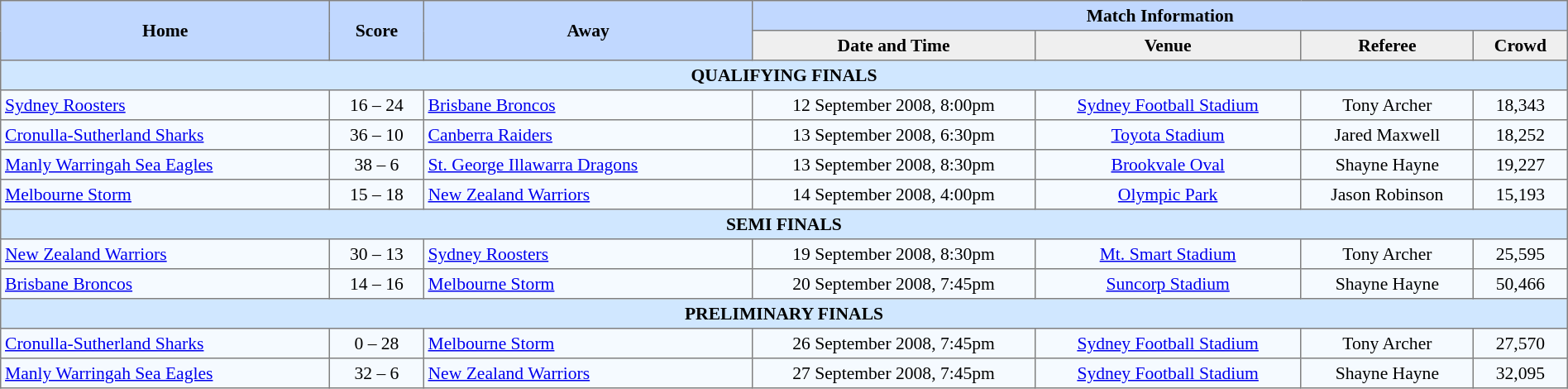<table border="1" cellpadding="3" cellspacing="0" style="border-collapse:collapse; font-size:90%; text-align:center; width:100%;">
<tr style="background:#c1d8ff;">
<th rowspan="2" style="width:21%;">Home</th>
<th rowspan="2" style="width:6%;">Score</th>
<th rowspan="2" style="width:21%;">Away</th>
<th colspan=6>Match Information</th>
</tr>
<tr style="background:#efefef;">
<th width=18%>Date and Time</th>
<th width=17%>Venue</th>
<th width=11%>Referee</th>
<th width=6%>Crowd</th>
</tr>
<tr style="background:#d0e7ff;">
<td colspan=7><strong>QUALIFYING FINALS</strong></td>
</tr>
<tr style="background:#f5faff;">
<td align=left> <a href='#'>Sydney Roosters</a></td>
<td>16 – 24</td>
<td align=left> <a href='#'>Brisbane Broncos</a></td>
<td>12 September 2008, 8:00pm</td>
<td><a href='#'>Sydney Football Stadium</a></td>
<td>Tony Archer</td>
<td>18,343</td>
</tr>
<tr style="background:#f5faff;">
<td align=left> <a href='#'>Cronulla-Sutherland Sharks</a></td>
<td>36 – 10</td>
<td align=left> <a href='#'>Canberra Raiders</a></td>
<td>13 September 2008, 6:30pm</td>
<td><a href='#'>Toyota Stadium</a></td>
<td>Jared Maxwell</td>
<td>18,252</td>
</tr>
<tr style="background:#f5faff;">
<td align=left> <a href='#'>Manly Warringah Sea Eagles</a></td>
<td>38 – 6</td>
<td align=left> <a href='#'>St. George Illawarra Dragons</a></td>
<td>13 September 2008, 8:30pm</td>
<td><a href='#'>Brookvale Oval</a></td>
<td>Shayne Hayne</td>
<td>19,227</td>
</tr>
<tr style="background:#f5faff;">
<td align=left> <a href='#'>Melbourne Storm</a></td>
<td>15 – 18</td>
<td align=left> <a href='#'>New Zealand Warriors</a></td>
<td>14 September 2008, 4:00pm</td>
<td><a href='#'>Olympic Park</a></td>
<td>Jason Robinson</td>
<td>15,193</td>
</tr>
<tr style="background:#d0e7ff;">
<td colspan=7><strong>SEMI FINALS</strong></td>
</tr>
<tr style="background:#f5faff;">
<td align=left> <a href='#'>New Zealand Warriors</a></td>
<td>30 – 13</td>
<td align=left> <a href='#'>Sydney Roosters</a></td>
<td>19 September 2008, 8:30pm</td>
<td><a href='#'>Mt. Smart Stadium</a></td>
<td>Tony Archer</td>
<td>25,595</td>
</tr>
<tr style="background:#f5faff;">
<td align=left> <a href='#'>Brisbane Broncos</a></td>
<td>14 – 16</td>
<td align=left> <a href='#'>Melbourne Storm</a></td>
<td>20 September 2008, 7:45pm</td>
<td><a href='#'>Suncorp Stadium</a></td>
<td>Shayne Hayne</td>
<td>50,466</td>
</tr>
<tr style="background:#d0e7ff;">
<td colspan=7><strong>PRELIMINARY FINALS</strong></td>
</tr>
<tr style="background:#f5faff;">
<td align=left> <a href='#'>Cronulla-Sutherland Sharks</a></td>
<td>0 – 28</td>
<td align=left> <a href='#'>Melbourne Storm</a></td>
<td>26 September 2008, 7:45pm</td>
<td><a href='#'>Sydney Football Stadium</a></td>
<td>Tony Archer</td>
<td>27,570</td>
</tr>
<tr style="background:#f5faff;">
<td align=left> <a href='#'>Manly Warringah Sea Eagles</a></td>
<td>32 – 6</td>
<td align=left> <a href='#'>New Zealand Warriors</a></td>
<td>27 September 2008, 7:45pm</td>
<td><a href='#'>Sydney Football Stadium</a></td>
<td>Shayne Hayne</td>
<td>32,095</td>
</tr>
</table>
